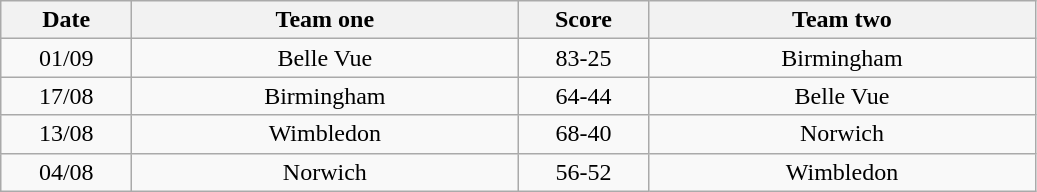<table class="wikitable" style="text-align: center">
<tr>
<th width=80>Date</th>
<th width=250>Team one</th>
<th width=80>Score</th>
<th width=250>Team two</th>
</tr>
<tr>
<td>01/09</td>
<td>Belle Vue</td>
<td>83-25</td>
<td>Birmingham</td>
</tr>
<tr>
<td>17/08</td>
<td>Birmingham</td>
<td>64-44</td>
<td>Belle Vue</td>
</tr>
<tr>
<td>13/08</td>
<td>Wimbledon</td>
<td>68-40</td>
<td>Norwich</td>
</tr>
<tr>
<td>04/08</td>
<td>Norwich</td>
<td>56-52</td>
<td>Wimbledon</td>
</tr>
</table>
